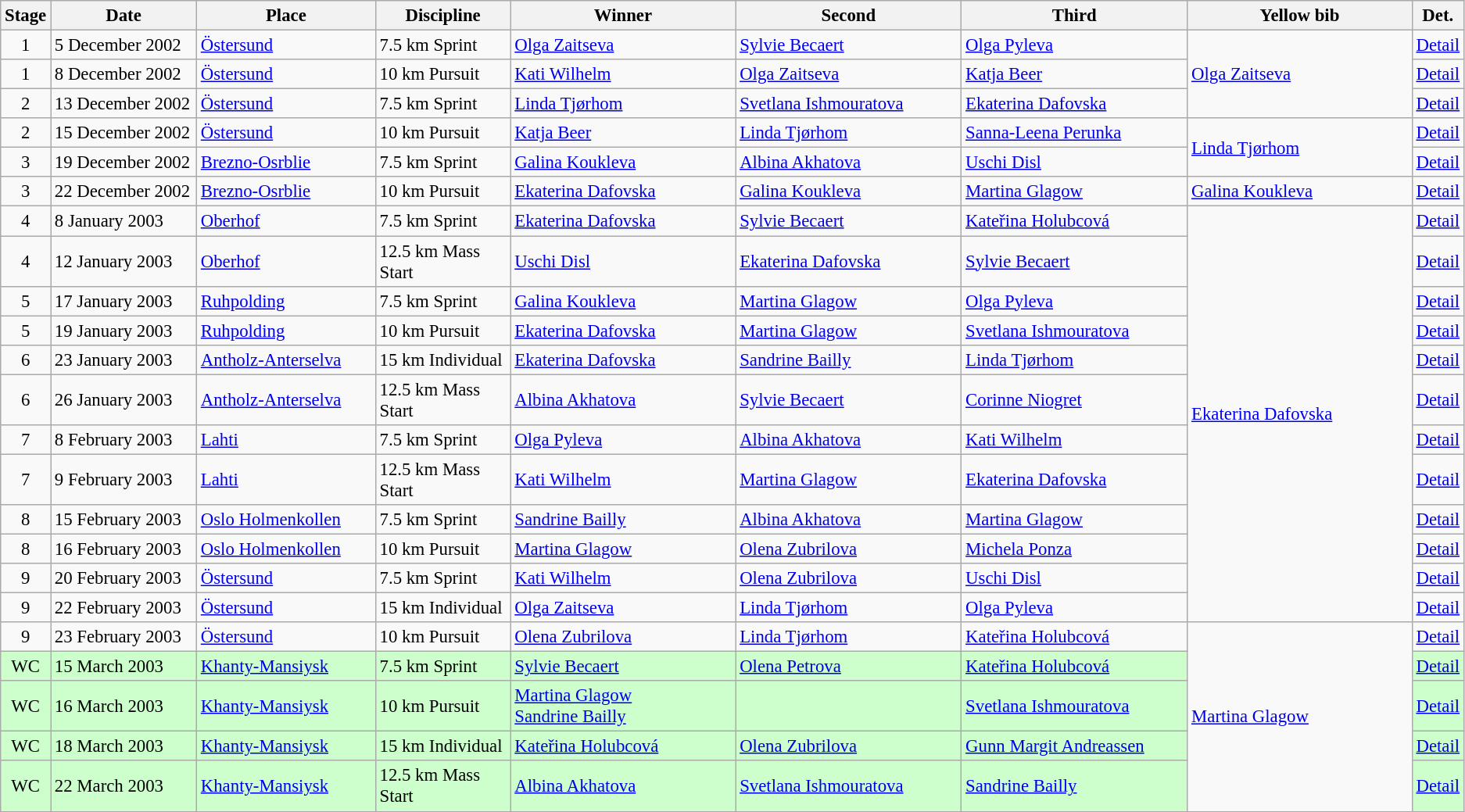<table class="wikitable" style="font-size:95%;">
<tr>
<th width="10">Stage</th>
<th width="120">Date</th>
<th width="148">Place</th>
<th width="110">Discipline</th>
<th width="190">Winner</th>
<th width="190">Second</th>
<th width="190">Third</th>
<th width="190">Yellow bib <br> </th>
<th width="8">Det.</th>
</tr>
<tr>
<td align=center>1</td>
<td>5 December 2002</td>
<td> <a href='#'>Östersund</a></td>
<td>7.5 km Sprint</td>
<td> <a href='#'>Olga Zaitseva</a></td>
<td> <a href='#'>Sylvie Becaert</a></td>
<td> <a href='#'>Olga Pyleva</a></td>
<td rowspan="3"> <a href='#'>Olga Zaitseva</a></td>
<td><a href='#'>Detail</a></td>
</tr>
<tr>
<td align=center>1</td>
<td>8 December 2002</td>
<td> <a href='#'>Östersund</a></td>
<td>10 km Pursuit</td>
<td> <a href='#'>Kati Wilhelm</a></td>
<td> <a href='#'>Olga Zaitseva</a></td>
<td> <a href='#'>Katja Beer</a></td>
<td><a href='#'>Detail</a></td>
</tr>
<tr>
<td align=center>2</td>
<td>13 December 2002</td>
<td> <a href='#'>Östersund</a></td>
<td>7.5 km Sprint</td>
<td> <a href='#'>Linda Tjørhom</a></td>
<td> <a href='#'>Svetlana Ishmouratova</a></td>
<td> <a href='#'>Ekaterina Dafovska</a></td>
<td><a href='#'>Detail</a></td>
</tr>
<tr>
<td align=center>2</td>
<td>15 December 2002</td>
<td> <a href='#'>Östersund</a></td>
<td>10 km Pursuit</td>
<td> <a href='#'>Katja Beer</a></td>
<td> <a href='#'>Linda Tjørhom</a></td>
<td> <a href='#'>Sanna-Leena Perunka</a></td>
<td rowspan="2"> <a href='#'>Linda Tjørhom</a></td>
<td><a href='#'>Detail</a></td>
</tr>
<tr>
<td align=center>3</td>
<td>19 December 2002</td>
<td> <a href='#'>Brezno-Osrblie</a></td>
<td>7.5 km Sprint</td>
<td> <a href='#'>Galina Koukleva</a></td>
<td> <a href='#'>Albina Akhatova</a></td>
<td> <a href='#'>Uschi Disl</a></td>
<td><a href='#'>Detail</a></td>
</tr>
<tr>
<td align=center>3</td>
<td>22 December 2002</td>
<td> <a href='#'>Brezno-Osrblie</a></td>
<td>10 km Pursuit</td>
<td> <a href='#'>Ekaterina Dafovska</a></td>
<td> <a href='#'>Galina Koukleva</a></td>
<td> <a href='#'>Martina Glagow</a></td>
<td> <a href='#'>Galina Koukleva</a></td>
<td><a href='#'>Detail</a></td>
</tr>
<tr>
<td align=center>4</td>
<td>8 January 2003</td>
<td> <a href='#'>Oberhof</a></td>
<td>7.5 km Sprint</td>
<td> <a href='#'>Ekaterina Dafovska</a></td>
<td> <a href='#'>Sylvie Becaert</a></td>
<td> <a href='#'>Kateřina Holubcová</a></td>
<td rowspan="12"> <a href='#'>Ekaterina Dafovska</a></td>
<td><a href='#'>Detail</a></td>
</tr>
<tr>
<td align=center>4</td>
<td>12 January 2003</td>
<td> <a href='#'>Oberhof</a></td>
<td>12.5 km Mass Start</td>
<td> <a href='#'>Uschi Disl</a></td>
<td> <a href='#'>Ekaterina Dafovska</a></td>
<td> <a href='#'>Sylvie Becaert</a></td>
<td><a href='#'>Detail</a></td>
</tr>
<tr>
<td align=center>5</td>
<td>17 January 2003</td>
<td> <a href='#'>Ruhpolding</a></td>
<td>7.5 km Sprint</td>
<td> <a href='#'>Galina Koukleva</a></td>
<td> <a href='#'>Martina Glagow</a></td>
<td> <a href='#'>Olga Pyleva</a></td>
<td><a href='#'>Detail</a></td>
</tr>
<tr>
<td align=center>5</td>
<td>19 January 2003</td>
<td> <a href='#'>Ruhpolding</a></td>
<td>10 km Pursuit</td>
<td> <a href='#'>Ekaterina Dafovska</a></td>
<td> <a href='#'>Martina Glagow</a></td>
<td> <a href='#'>Svetlana Ishmouratova</a></td>
<td><a href='#'>Detail</a></td>
</tr>
<tr>
<td align=center>6</td>
<td>23 January 2003</td>
<td> <a href='#'>Antholz-Anterselva</a></td>
<td>15 km Individual</td>
<td> <a href='#'>Ekaterina Dafovska</a></td>
<td> <a href='#'>Sandrine Bailly</a></td>
<td> <a href='#'>Linda Tjørhom</a></td>
<td><a href='#'>Detail</a></td>
</tr>
<tr>
<td align=center>6</td>
<td>26 January 2003</td>
<td> <a href='#'>Antholz-Anterselva</a></td>
<td>12.5 km Mass Start</td>
<td> <a href='#'>Albina Akhatova</a></td>
<td> <a href='#'>Sylvie Becaert</a></td>
<td> <a href='#'>Corinne Niogret</a></td>
<td><a href='#'>Detail</a></td>
</tr>
<tr>
<td align=center>7</td>
<td>8 February 2003</td>
<td> <a href='#'>Lahti</a></td>
<td>7.5 km Sprint</td>
<td> <a href='#'>Olga Pyleva</a></td>
<td> <a href='#'>Albina Akhatova</a></td>
<td> <a href='#'>Kati Wilhelm</a></td>
<td><a href='#'>Detail</a></td>
</tr>
<tr>
<td align=center>7</td>
<td>9 February 2003</td>
<td> <a href='#'>Lahti</a></td>
<td>12.5 km Mass Start</td>
<td> <a href='#'>Kati Wilhelm</a></td>
<td> <a href='#'>Martina Glagow</a></td>
<td> <a href='#'>Ekaterina Dafovska</a></td>
<td><a href='#'>Detail</a></td>
</tr>
<tr>
<td align=center>8</td>
<td>15 February 2003</td>
<td> <a href='#'>Oslo Holmenkollen</a></td>
<td>7.5 km Sprint</td>
<td> <a href='#'>Sandrine Bailly</a></td>
<td> <a href='#'>Albina Akhatova</a></td>
<td> <a href='#'>Martina Glagow</a></td>
<td><a href='#'>Detail</a></td>
</tr>
<tr>
<td align=center>8</td>
<td>16 February 2003</td>
<td> <a href='#'>Oslo Holmenkollen</a></td>
<td>10 km Pursuit</td>
<td> <a href='#'>Martina Glagow</a></td>
<td> <a href='#'>Olena Zubrilova</a></td>
<td> <a href='#'>Michela Ponza</a></td>
<td><a href='#'>Detail</a></td>
</tr>
<tr>
<td align=center>9</td>
<td>20 February 2003</td>
<td> <a href='#'>Östersund</a></td>
<td>7.5 km Sprint</td>
<td> <a href='#'>Kati Wilhelm</a></td>
<td> <a href='#'>Olena Zubrilova</a></td>
<td> <a href='#'>Uschi Disl</a></td>
<td><a href='#'>Detail</a></td>
</tr>
<tr>
<td align=center>9</td>
<td>22 February 2003</td>
<td> <a href='#'>Östersund</a></td>
<td>15 km Individual</td>
<td> <a href='#'>Olga Zaitseva</a></td>
<td> <a href='#'>Linda Tjørhom</a></td>
<td> <a href='#'>Olga Pyleva</a></td>
<td><a href='#'>Detail</a></td>
</tr>
<tr>
<td align=center>9</td>
<td>23 February 2003</td>
<td> <a href='#'>Östersund</a></td>
<td>10 km Pursuit</td>
<td> <a href='#'>Olena Zubrilova</a></td>
<td> <a href='#'>Linda Tjørhom</a></td>
<td> <a href='#'>Kateřina Holubcová</a></td>
<td rowspan="5"> <a href='#'>Martina Glagow</a></td>
<td><a href='#'>Detail</a></td>
</tr>
<tr style="background:#CCFFCC">
<td align=center>WC</td>
<td>15 March 2003</td>
<td> <a href='#'>Khanty-Mansiysk</a></td>
<td>7.5 km Sprint</td>
<td> <a href='#'>Sylvie Becaert</a></td>
<td> <a href='#'>Olena Petrova</a></td>
<td> <a href='#'>Kateřina Holubcová</a></td>
<td><a href='#'>Detail</a></td>
</tr>
<tr style="background:#CCFFCC">
<td align=center>WC</td>
<td>16 March 2003</td>
<td> <a href='#'>Khanty-Mansiysk</a></td>
<td>10 km Pursuit</td>
<td> <a href='#'>Martina Glagow</a> <br>  <a href='#'>Sandrine Bailly</a> <br></td>
<td></td>
<td> <a href='#'>Svetlana Ishmouratova</a></td>
<td><a href='#'>Detail</a></td>
</tr>
<tr style="background:#CCFFCC">
<td align=center>WC</td>
<td>18 March 2003</td>
<td> <a href='#'>Khanty-Mansiysk</a></td>
<td>15 km Individual</td>
<td> <a href='#'>Kateřina Holubcová</a></td>
<td> <a href='#'>Olena Zubrilova</a></td>
<td> <a href='#'>Gunn Margit Andreassen</a></td>
<td><a href='#'>Detail</a></td>
</tr>
<tr style="background:#CCFFCC">
<td align=center>WC</td>
<td>22 March 2003</td>
<td> <a href='#'>Khanty-Mansiysk</a></td>
<td>12.5 km Mass Start</td>
<td> <a href='#'>Albina Akhatova</a></td>
<td> <a href='#'>Svetlana Ishmouratova</a></td>
<td> <a href='#'>Sandrine Bailly</a></td>
<td><a href='#'>Detail</a></td>
</tr>
</table>
